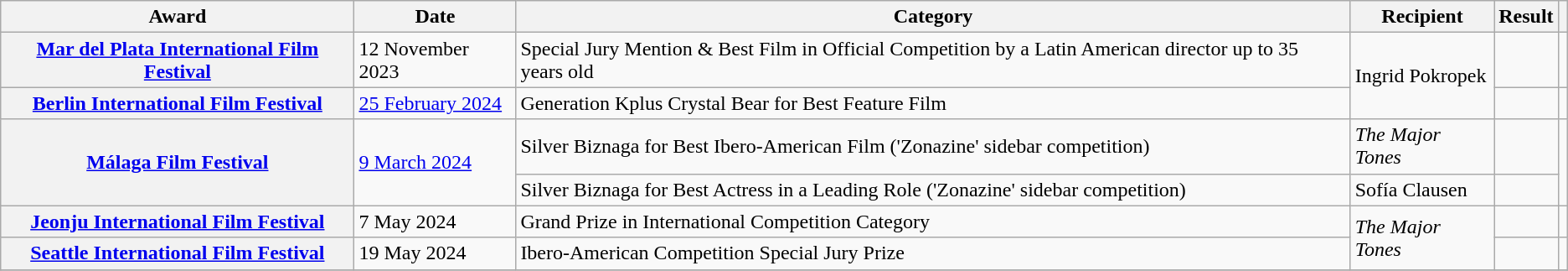<table class="wikitable sortable plainrowheaders">
<tr>
<th>Award</th>
<th>Date</th>
<th>Category</th>
<th>Recipient</th>
<th>Result</th>
<th></th>
</tr>
<tr>
<th scope="row"><a href='#'>Mar del Plata International Film Festival</a></th>
<td>12 November 2023</td>
<td>Special Jury Mention & Best Film in Official Competition by a Latin American director up to 35 years old</td>
<td rowspan=2>Ingrid Pokropek</td>
<td></td>
<td align="center" rowspan="1"></td>
</tr>
<tr>
<th scope="row"><a href='#'>Berlin International Film Festival</a></th>
<td><a href='#'>25 February 2024</a></td>
<td>Generation Kplus Crystal Bear for Best Feature Film</td>
<td></td>
<td align="center" rowspan="1"></td>
</tr>
<tr>
<th scope="row" rowspan="2"><a href='#'>Málaga Film Festival</a></th>
<td rowspan="2"><a href='#'>9 March 2024</a></td>
<td>Silver Biznaga for Best Ibero-American Film ('Zonazine' sidebar competition)</td>
<td><em>The Major Tones</em></td>
<td></td>
<td align="center" rowspan="2"></td>
</tr>
<tr>
<td>Silver Biznaga for Best Actress in a Leading Role ('Zonazine' sidebar competition)</td>
<td>Sofía Clausen</td>
<td></td>
</tr>
<tr>
<th scope="row" rowspan="1"><a href='#'>Jeonju International Film Festival</a></th>
<td>7 May 2024</td>
<td>Grand Prize in International Competition Category</td>
<td rowspan="2"><em>The Major Tones</em></td>
<td></td>
<td align="center" rowspan="1"></td>
</tr>
<tr>
<th scope="row" rowspan="1"><a href='#'>Seattle International Film Festival</a></th>
<td>19 May 2024</td>
<td>Ibero-American Competition Special Jury Prize</td>
<td></td>
<td align="center" rowspan="1"></td>
</tr>
<tr>
</tr>
</table>
